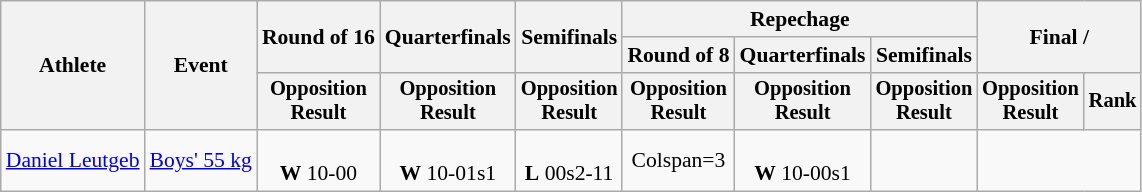<table class=wikitable style="text-align:center; font-size:90%">
<tr>
<th rowspan="3">Athlete</th>
<th rowspan="3">Event</th>
<th rowspan="2">Round of 16</th>
<th rowspan="2">Quarterfinals</th>
<th rowspan="2">Semifinals</th>
<th colspan="3">Repechage</th>
<th rowspan="2" colspan="2">Final / </th>
</tr>
<tr>
<th>Round of 8</th>
<th>Quarterfinals</th>
<th>Semifinals</th>
</tr>
<tr style="font-size:95%">
<th>Opposition<br>Result</th>
<th>Opposition<br>Result</th>
<th>Opposition<br>Result</th>
<th>Opposition<br>Result</th>
<th>Opposition<br>Result</th>
<th>Opposition<br>Result</th>
<th>Opposition<br>Result</th>
<th>Rank</th>
</tr>
<tr>
<td align=left><a href='#'>Daniel Leutgeb</a></td>
<td align=left><a href='#'>Boys' 55 kg</a></td>
<td><br> <strong>W</strong> 10-00</td>
<td><br> <strong>W</strong> 10-01s1</td>
<td><br> <strong>L</strong> 00s2-11</td>
<td>Colspan=3 </td>
<td><br> <strong>W</strong> 10-00s1</td>
<td></td>
</tr>
</table>
